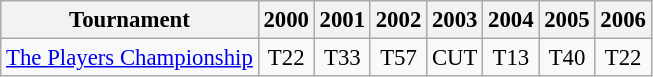<table class="wikitable" style="font-size:95%;text-align:center;">
<tr>
<th>Tournament</th>
<th>2000</th>
<th>2001</th>
<th>2002</th>
<th>2003</th>
<th>2004</th>
<th>2005</th>
<th>2006</th>
</tr>
<tr>
<td align=left><a href='#'>The Players Championship</a></td>
<td>T22</td>
<td>T33</td>
<td>T57</td>
<td>CUT</td>
<td>T13</td>
<td>T40</td>
<td>T22</td>
</tr>
</table>
